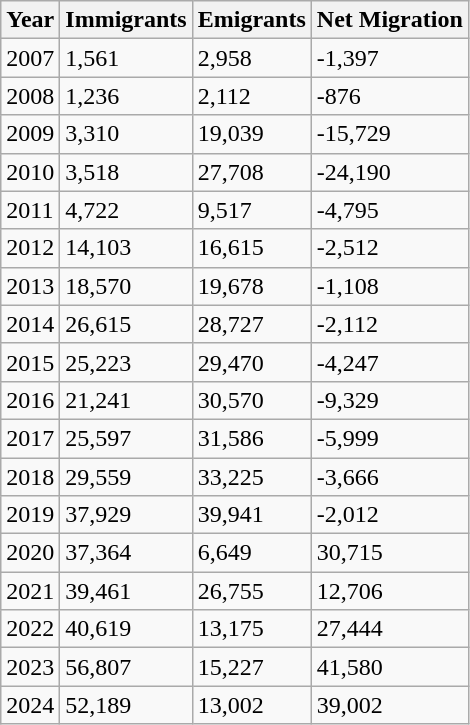<table class="wikitable sortable">
<tr>
<th>Year</th>
<th>Immigrants</th>
<th>Emigrants</th>
<th>Net Migration</th>
</tr>
<tr>
<td>2007</td>
<td>1,561</td>
<td>2,958</td>
<td>-1,397</td>
</tr>
<tr>
<td>2008</td>
<td>1,236</td>
<td>2,112</td>
<td>-876</td>
</tr>
<tr>
<td>2009</td>
<td>3,310</td>
<td>19,039</td>
<td>-15,729</td>
</tr>
<tr>
<td>2010</td>
<td>3,518</td>
<td>27,708</td>
<td>-24,190</td>
</tr>
<tr>
<td>2011</td>
<td>4,722</td>
<td>9,517</td>
<td>-4,795</td>
</tr>
<tr>
<td>2012</td>
<td>14,103</td>
<td>16,615</td>
<td>-2,512</td>
</tr>
<tr>
<td>2013</td>
<td>18,570</td>
<td>19,678</td>
<td>-1,108</td>
</tr>
<tr>
<td>2014</td>
<td>26,615</td>
<td>28,727</td>
<td>-2,112</td>
</tr>
<tr>
<td>2015</td>
<td>25,223</td>
<td>29,470</td>
<td>-4,247</td>
</tr>
<tr>
<td>2016</td>
<td>21,241</td>
<td>30,570</td>
<td>-9,329</td>
</tr>
<tr>
<td>2017</td>
<td>25,597</td>
<td>31,586</td>
<td>-5,999</td>
</tr>
<tr>
<td>2018</td>
<td>29,559</td>
<td>33,225</td>
<td>-3,666</td>
</tr>
<tr>
<td>2019</td>
<td>37,929</td>
<td>39,941</td>
<td>-2,012</td>
</tr>
<tr>
<td>2020</td>
<td>37,364</td>
<td>6,649</td>
<td>30,715</td>
</tr>
<tr>
<td>2021</td>
<td>39,461</td>
<td>26,755</td>
<td>12,706</td>
</tr>
<tr>
<td>2022</td>
<td>40,619</td>
<td>13,175</td>
<td>27,444</td>
</tr>
<tr>
<td>2023</td>
<td>56,807</td>
<td>15,227</td>
<td>41,580</td>
</tr>
<tr>
<td>2024</td>
<td>52,189</td>
<td>13,002</td>
<td>39,002</td>
</tr>
</table>
